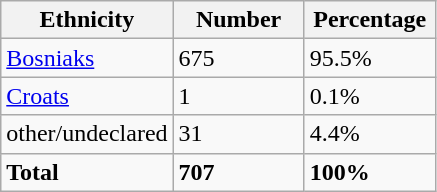<table class="wikitable">
<tr>
<th width="100px">Ethnicity</th>
<th width="80px">Number</th>
<th width="80px">Percentage</th>
</tr>
<tr>
<td><a href='#'>Bosniaks</a></td>
<td>675</td>
<td>95.5%</td>
</tr>
<tr>
<td><a href='#'>Croats</a></td>
<td>1</td>
<td>0.1%</td>
</tr>
<tr>
<td>other/undeclared</td>
<td>31</td>
<td>4.4%</td>
</tr>
<tr>
<td><strong>Total</strong></td>
<td><strong>707</strong></td>
<td><strong>100%</strong></td>
</tr>
</table>
